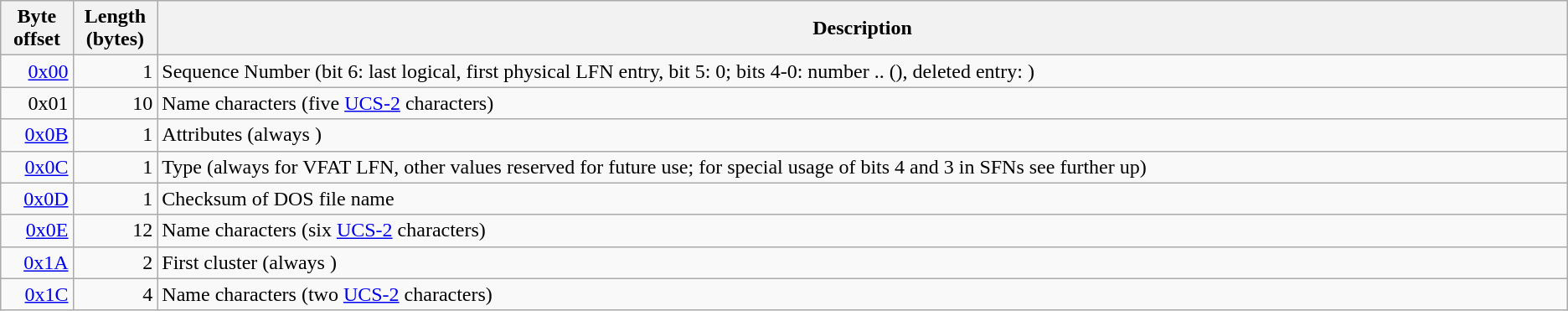<table class="wikitable sortable mw-collapsible">
<tr>
<th style="width:7em;">Byte offset</th>
<th style="width:7em;">Length (bytes)</th>
<th style="width:90%;">Description</th>
</tr>
<tr>
<td style="text-align:right;"><a href='#'>0x00</a></td>
<td style="text-align:right;">1</td>
<td>Sequence Number (bit 6: last logical, first physical LFN entry, bit 5: 0; bits 4-0: number .. (), deleted entry: )</td>
</tr>
<tr>
<td style="text-align:right;">0x01</td>
<td style="text-align:right;">10</td>
<td>Name characters (five <a href='#'>UCS-2</a> characters)</td>
</tr>
<tr>
<td style="text-align:right;"><a href='#'>0x0B</a></td>
<td style="text-align:right;">1</td>
<td>Attributes (always )</td>
</tr>
<tr>
<td style="text-align:right;"><a href='#'>0x0C</a></td>
<td style="text-align:right;">1</td>
<td>Type (always  for VFAT LFN, other values reserved for future use; for special usage of bits 4 and 3 in SFNs see further up)</td>
</tr>
<tr>
<td style="text-align:right;"><a href='#'>0x0D</a></td>
<td style="text-align:right;">1</td>
<td>Checksum of DOS file name</td>
</tr>
<tr>
<td style="text-align:right;"><a href='#'>0x0E</a></td>
<td style="text-align:right;">12</td>
<td>Name characters (six <a href='#'>UCS-2</a> characters)</td>
</tr>
<tr>
<td style="text-align:right;"><a href='#'>0x1A</a></td>
<td style="text-align:right;">2</td>
<td>First cluster (always )</td>
</tr>
<tr>
<td style="text-align:right;"><a href='#'>0x1C</a></td>
<td style="text-align:right;">4</td>
<td>Name characters (two <a href='#'>UCS-2</a> characters)</td>
</tr>
</table>
